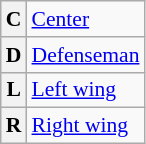<table class="wikitable" style="font-size:90%;">
<tr>
<th>C</th>
<td><a href='#'>Center</a></td>
</tr>
<tr>
<th>D</th>
<td><a href='#'>Defenseman</a></td>
</tr>
<tr>
<th>L</th>
<td><a href='#'>Left wing</a></td>
</tr>
<tr>
<th>R</th>
<td><a href='#'>Right wing</a></td>
</tr>
</table>
